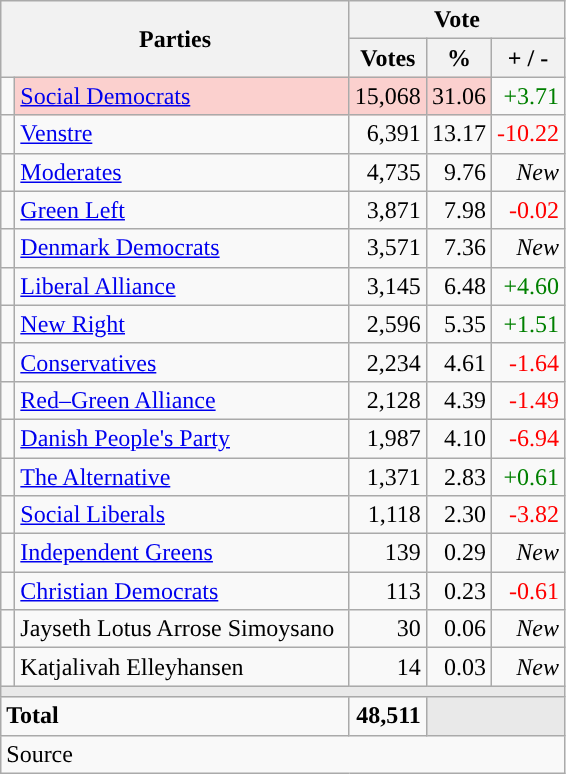<table class="wikitable" style="text-align:right;">
<tr>
<th style="text-align:centre;" rowspan="2" colspan="2" width="225">Parties</th>
<th colspan="3">Vote</th>
</tr>
<tr>
<th width="15">Votes</th>
<th width="15">%</th>
<th width="15">+ / -</th>
</tr>
<tr>
<td width="2" style="color:inherit;background:"></td>
<td bgcolor=#fbd0ce  align="left"><a href='#'>Social Democrats</a></td>
<td bgcolor=#fbd0ce>15,068</td>
<td bgcolor=#fbd0ce>31.06</td>
<td style=color:green;>+3.71</td>
</tr>
<tr>
<td width="2" style="color:inherit;background:"></td>
<td align="left"><a href='#'>Venstre</a></td>
<td>6,391</td>
<td>13.17</td>
<td style=color:red;>-10.22</td>
</tr>
<tr>
<td width="2" style="color:inherit;background:"></td>
<td align="left"><a href='#'>Moderates</a></td>
<td>4,735</td>
<td>9.76</td>
<td><em>New</em></td>
</tr>
<tr>
<td width="2" style="color:inherit;background:"></td>
<td align="left"><a href='#'>Green Left</a></td>
<td>3,871</td>
<td>7.98</td>
<td style=color:red;>-0.02</td>
</tr>
<tr>
<td width="2" style="color:inherit;background:"></td>
<td align="left"><a href='#'>Denmark Democrats</a></td>
<td>3,571</td>
<td>7.36</td>
<td><em>New</em></td>
</tr>
<tr>
<td width="2" style="color:inherit;background:"></td>
<td align="left"><a href='#'>Liberal Alliance</a></td>
<td>3,145</td>
<td>6.48</td>
<td style=color:green;>+4.60</td>
</tr>
<tr>
<td width="2" style="color:inherit;background:"></td>
<td align="left"><a href='#'>New Right</a></td>
<td>2,596</td>
<td>5.35</td>
<td style=color:green;>+1.51</td>
</tr>
<tr>
<td width="2" style="color:inherit;background:"></td>
<td align="left"><a href='#'>Conservatives</a></td>
<td>2,234</td>
<td>4.61</td>
<td style=color:red;>-1.64</td>
</tr>
<tr>
<td width="2" style="color:inherit;background:"></td>
<td align="left"><a href='#'>Red–Green Alliance</a></td>
<td>2,128</td>
<td>4.39</td>
<td style=color:red;>-1.49</td>
</tr>
<tr>
<td width="2" style="color:inherit;background:"></td>
<td align="left"><a href='#'>Danish People's Party</a></td>
<td>1,987</td>
<td>4.10</td>
<td style=color:red;>-6.94</td>
</tr>
<tr>
<td width="2" style="color:inherit;background:"></td>
<td align="left"><a href='#'>The Alternative</a></td>
<td>1,371</td>
<td>2.83</td>
<td style=color:green;>+0.61</td>
</tr>
<tr>
<td width="2" style="color:inherit;background:"></td>
<td align="left"><a href='#'>Social Liberals</a></td>
<td>1,118</td>
<td>2.30</td>
<td style=color:red;>-3.82</td>
</tr>
<tr>
<td width="2" style="color:inherit;background:"></td>
<td align="left"><a href='#'>Independent Greens</a></td>
<td>139</td>
<td>0.29</td>
<td><em>New</em></td>
</tr>
<tr>
<td width="2" style="color:inherit;background:"></td>
<td align="left"><a href='#'>Christian Democrats</a></td>
<td>113</td>
<td>0.23</td>
<td style=color:red;>-0.61</td>
</tr>
<tr>
<td width="2" style="color:inherit;background:"></td>
<td align="left">Jayseth Lotus Arrose Simoysano</td>
<td>30</td>
<td>0.06</td>
<td><em>New</em></td>
</tr>
<tr>
<td width="2" style="color:inherit;background:"></td>
<td align="left">Katjalivah Elleyhansen</td>
<td>14</td>
<td>0.03</td>
<td><em>New</em></td>
</tr>
<tr>
<td colspan="7" bgcolor="#E9E9E9"></td>
</tr>
<tr>
<td align="left" colspan="2"><strong>Total</strong></td>
<td><strong>48,511</strong></td>
<td bgcolor="#E9E9E9" colspan="2"></td>
</tr>
<tr>
<td align="left" colspan="6">Source</td>
</tr>
</table>
